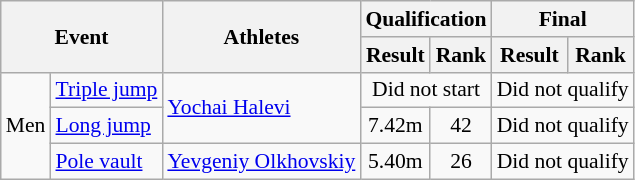<table class="wikitable" border="1" style="font-size:90%">
<tr>
<th colspan="2" rowspan="2">Event</th>
<th rowspan="2">Athletes</th>
<th colspan="2">Qualification</th>
<th colspan="2">Final</th>
</tr>
<tr>
<th>Result</th>
<th>Rank</th>
<th>Result</th>
<th>Rank</th>
</tr>
<tr>
<td rowspan="3">Men</td>
<td><a href='#'>Triple jump</a></td>
<td rowspan=2><a href='#'>Yochai Halevi</a></td>
<td colspan=2 align=center>Did not start</td>
<td colspan=2 align=center>Did not qualify</td>
</tr>
<tr>
<td><a href='#'>Long jump</a></td>
<td align=center>7.42m</td>
<td align=center>42</td>
<td colspan=2 align=center>Did not qualify</td>
</tr>
<tr>
<td><a href='#'>Pole vault</a></td>
<td><a href='#'>Yevgeniy Olkhovskiy</a></td>
<td align=center>5.40m</td>
<td align=center>26</td>
<td colspan=2 align=center>Did not qualify</td>
</tr>
</table>
